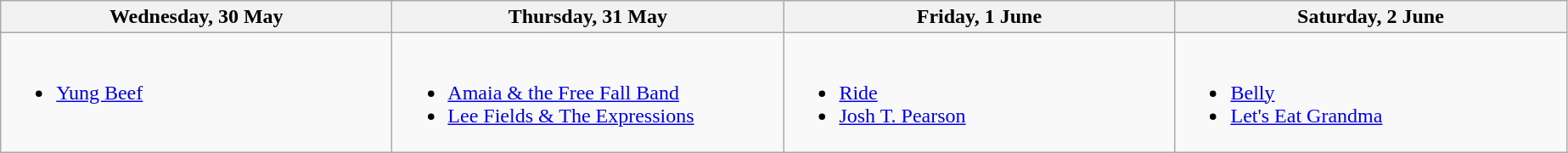<table class="wikitable">
<tr>
<th width="300">Wednesday, 30 May</th>
<th width="300">Thursday, 31 May</th>
<th width="300">Friday, 1 June</th>
<th width="300">Saturday, 2 June</th>
</tr>
<tr valign="top">
<td><br><ul><li><a href='#'>Yung Beef</a></li></ul></td>
<td><br><ul><li><a href='#'>Amaia & the Free Fall Band</a></li><li><a href='#'>Lee Fields & The Expressions</a></li></ul></td>
<td><br><ul><li><a href='#'>Ride</a></li><li><a href='#'>Josh T. Pearson</a></li></ul></td>
<td><br><ul><li><a href='#'>Belly</a></li><li><a href='#'>Let's Eat Grandma</a></li></ul></td>
</tr>
</table>
